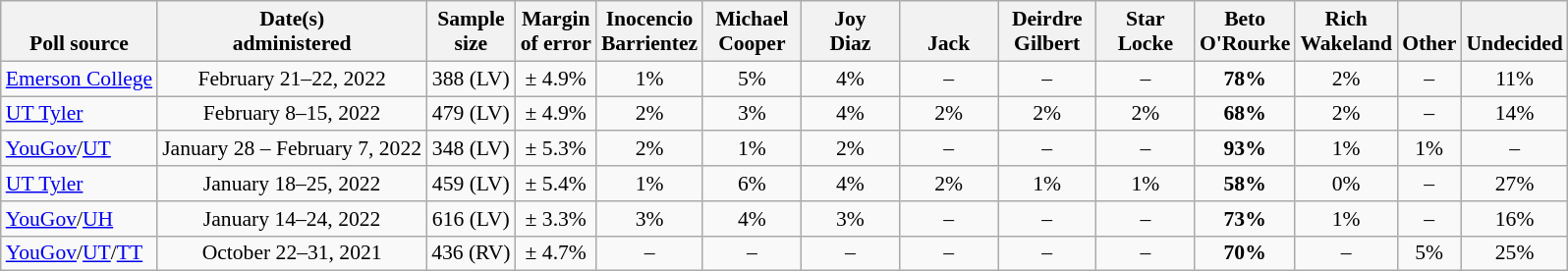<table class="wikitable" style="font-size:90%;text-align:center;">
<tr valign=bottom>
<th>Poll source</th>
<th>Date(s)<br>administered</th>
<th>Sample<br>size</th>
<th>Margin<br>of error</th>
<th style="width:60px;">Inocencio<br>Barrientez</th>
<th style="width:60px;">Michael<br>Cooper</th>
<th style="width:60px;">Joy<br>Diaz</th>
<th style="width:60px;">Jack<br></th>
<th style="width:60px;">Deirdre<br>Gilbert</th>
<th style="width:60px;">Star<br>Locke</th>
<th style="width:60px;">Beto<br>O'Rourke</th>
<th style="width:60px;">Rich<br>Wakeland</th>
<th>Other</th>
<th>Undecided</th>
</tr>
<tr>
<td style="text-align:left;"><a href='#'>Emerson College</a></td>
<td>February 21–22, 2022</td>
<td>388 (LV)</td>
<td>± 4.9%</td>
<td>1%</td>
<td>5%</td>
<td>4%</td>
<td>–</td>
<td>–</td>
<td>–</td>
<td><strong>78%</strong></td>
<td>2%</td>
<td>–</td>
<td>11%</td>
</tr>
<tr>
<td style="text-align:left;"><a href='#'>UT Tyler</a></td>
<td>February 8–15, 2022</td>
<td>479 (LV)</td>
<td>± 4.9%</td>
<td>2%</td>
<td>3%</td>
<td>4%</td>
<td>2%</td>
<td>2%</td>
<td>2%</td>
<td><strong>68%</strong></td>
<td>2%</td>
<td>–</td>
<td>14%</td>
</tr>
<tr>
<td style="text-align:left;"><a href='#'>YouGov</a>/<a href='#'>UT</a></td>
<td>January 28 – February 7, 2022</td>
<td>348 (LV)</td>
<td>± 5.3%</td>
<td>2%</td>
<td>1%</td>
<td>2%</td>
<td>–</td>
<td>–</td>
<td>–</td>
<td><strong>93%</strong></td>
<td>1%</td>
<td>1%</td>
<td>–</td>
</tr>
<tr>
<td style="text-align:left;"><a href='#'>UT Tyler</a></td>
<td>January 18–25, 2022</td>
<td>459 (LV)</td>
<td>± 5.4%</td>
<td>1%</td>
<td>6%</td>
<td>4%</td>
<td>2%</td>
<td>1%</td>
<td>1%</td>
<td><strong>58%</strong></td>
<td>0%</td>
<td>–</td>
<td>27%</td>
</tr>
<tr>
<td style="text-align:left;"><a href='#'>YouGov</a>/<a href='#'>UH</a></td>
<td>January 14–24, 2022</td>
<td>616 (LV)</td>
<td>± 3.3%</td>
<td>3%</td>
<td>4%</td>
<td>3%</td>
<td>–</td>
<td>–</td>
<td>–</td>
<td><strong>73%</strong></td>
<td>1%</td>
<td>–</td>
<td>16%</td>
</tr>
<tr>
<td style="text-align:left;"><a href='#'>YouGov</a>/<a href='#'>UT</a>/<a href='#'>TT</a></td>
<td>October 22–31, 2021</td>
<td>436 (RV)</td>
<td>± 4.7%</td>
<td>–</td>
<td>–</td>
<td>–</td>
<td>–</td>
<td>–</td>
<td>–</td>
<td><strong>70%</strong></td>
<td>–</td>
<td>5%</td>
<td>25%</td>
</tr>
</table>
